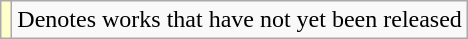<table class="wikitable">
<tr>
<td style="background:#FFFFCC;"></td>
<td>Denotes works that have not yet been released</td>
</tr>
</table>
